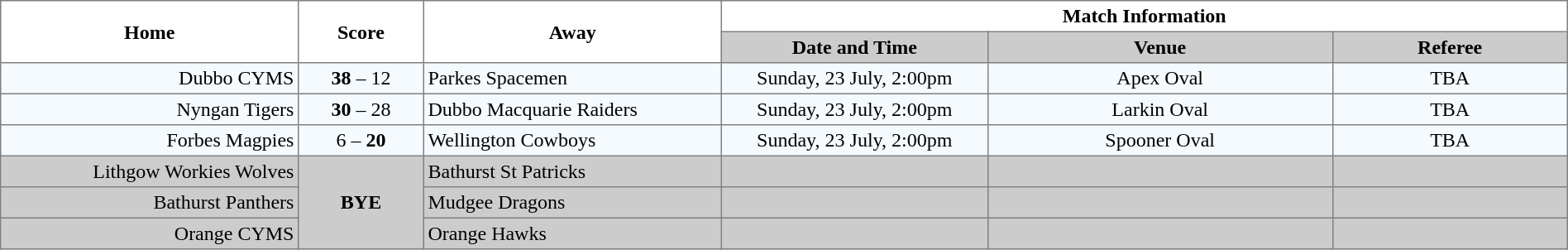<table border="1" cellpadding="3" cellspacing="0" width="100%" style="border-collapse:collapse;  text-align:center;">
<tr>
<th rowspan="2" width="19%">Home</th>
<th rowspan="2" width="8%">Score</th>
<th rowspan="2" width="19%">Away</th>
<th colspan="3">Match Information</th>
</tr>
<tr style="background:#CCCCCC">
<th width="17%">Date and Time</th>
<th width="22%">Venue</th>
<th width="50%">Referee</th>
</tr>
<tr style="text-align:center; background:#f5faff;">
<td align="right">Dubbo CYMS </td>
<td><strong>38</strong> – 12</td>
<td align="left"> Parkes Spacemen</td>
<td>Sunday, 23 July, 2:00pm</td>
<td>Apex Oval</td>
<td>TBA</td>
</tr>
<tr style="text-align:center; background:#f5faff;">
<td align="right">Nyngan Tigers </td>
<td><strong>30</strong> – 28</td>
<td align="left"> Dubbo Macquarie Raiders</td>
<td>Sunday, 23 July, 2:00pm</td>
<td>Larkin Oval</td>
<td>TBA</td>
</tr>
<tr style="text-align:center; background:#f5faff;">
<td align="right">Forbes Magpies </td>
<td>6 – <strong>20</strong></td>
<td align="left"> Wellington Cowboys</td>
<td>Sunday, 23 July, 2:00pm</td>
<td>Spooner Oval</td>
<td>TBA</td>
</tr>
<tr style="text-align:center; background:#CCCCCC;">
<td align="right">Lithgow Workies Wolves </td>
<td rowspan="3"><strong>BYE</strong></td>
<td align="left"> Bathurst St Patricks</td>
<td></td>
<td></td>
<td></td>
</tr>
<tr style="text-align:center; background:#CCCCCC;">
<td align="right">Bathurst Panthers </td>
<td align="left"> Mudgee Dragons</td>
<td></td>
<td></td>
<td></td>
</tr>
<tr style="text-align:center; background:#CCCCCC;">
<td align="right">Orange CYMS </td>
<td align="left"> Orange Hawks</td>
<td></td>
<td></td>
<td></td>
</tr>
</table>
